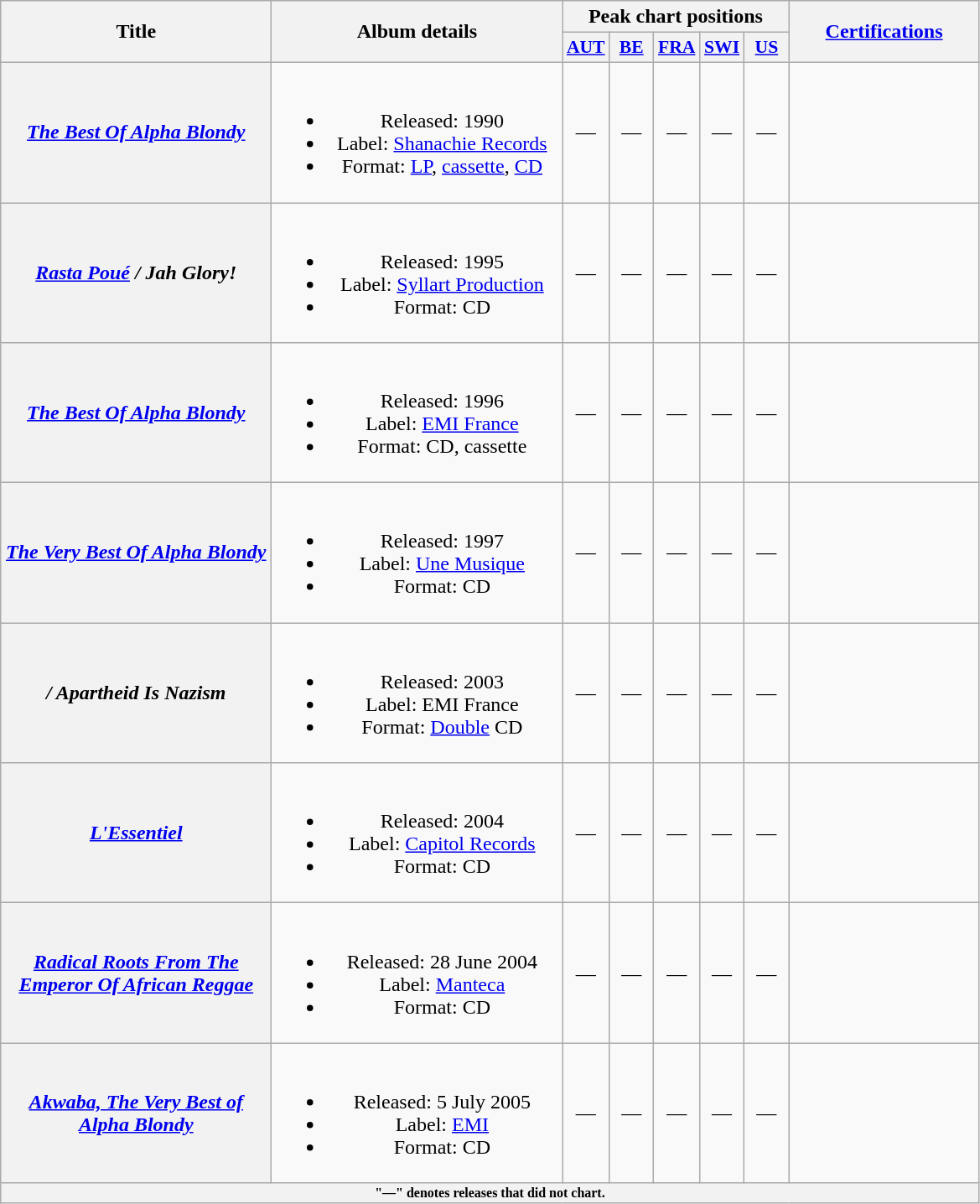<table class="wikitable plainrowheaders" style="text-align:center;">
<tr>
<th scope="col" rowspan="2" style="width:13em;">Title</th>
<th scope="col" rowspan="2" style="width:14em;">Album details</th>
<th scope="col" colspan="5">Peak chart positions</th>
<th scope="col" rowspan="2" style="width:9em;"><a href='#'>Certifications</a></th>
</tr>
<tr>
<th scope="col" style="width:2em;font-size:90%;"><a href='#'>AUT</a><br></th>
<th scope="col" style="width:2em;font-size:90%;"><a href='#'>BE</a><br></th>
<th scope="col" style="width:2em;font-size:90%;"><a href='#'>FRA</a><br></th>
<th scope="col" style="width:2em;font-size:90%;"><a href='#'>SWI</a><br></th>
<th scope="col" style="width:2em;font-size:90%;"><a href='#'>US</a><br></th>
</tr>
<tr>
<th scope="row"><em><a href='#'>The Best Of Alpha Blondy</a></em></th>
<td><br><ul><li>Released: 1990</li><li>Label: <a href='#'>Shanachie Records</a></li><li>Format: <a href='#'>LP</a>, <a href='#'>cassette</a>, <a href='#'>CD</a></li></ul></td>
<td>—</td>
<td>—</td>
<td>—</td>
<td>—</td>
<td>—</td>
<td></td>
</tr>
<tr>
<th scope="row"><em><a href='#'>Rasta Poué</a> / Jah Glory!</em></th>
<td><br><ul><li>Released: 1995</li><li>Label: <a href='#'>Syllart Production</a></li><li>Format: CD</li></ul></td>
<td>—</td>
<td>—</td>
<td>—</td>
<td>—</td>
<td>—</td>
<td></td>
</tr>
<tr>
<th scope="row"><em><a href='#'>The Best Of Alpha Blondy</a></em></th>
<td><br><ul><li>Released: 1996</li><li>Label: <a href='#'>EMI France</a></li><li>Format: CD, cassette</li></ul></td>
<td>—</td>
<td>—</td>
<td>—</td>
<td>—</td>
<td>—</td>
<td></td>
</tr>
<tr>
<th scope="row"><em><a href='#'>The Very Best Of Alpha Blondy</a></em></th>
<td><br><ul><li>Released: 1997</li><li>Label: <a href='#'>Une Musique</a></li><li>Format: CD</li></ul></td>
<td>—</td>
<td>—</td>
<td>—</td>
<td>—</td>
<td>—</td>
<td></td>
</tr>
<tr>
<th scope="row"><em> / Apartheid Is Nazism</em></th>
<td><br><ul><li>Released: 2003</li><li>Label: EMI France</li><li>Format: <a href='#'>Double</a> CD</li></ul></td>
<td>—</td>
<td>—</td>
<td>—</td>
<td>—</td>
<td>—</td>
<td></td>
</tr>
<tr>
<th scope="row"><em><a href='#'>L'Essentiel</a></em></th>
<td><br><ul><li>Released: 2004</li><li>Label: <a href='#'>Capitol Records</a></li><li>Format: CD</li></ul></td>
<td>—</td>
<td>—</td>
<td>—</td>
<td>—</td>
<td>—</td>
<td></td>
</tr>
<tr>
<th scope="row"><em><a href='#'>Radical Roots From The Emperor Of African Reggae</a></em></th>
<td><br><ul><li>Released: 28 June 2004</li><li>Label: <a href='#'>Manteca</a></li><li>Format: CD</li></ul></td>
<td>—</td>
<td>—</td>
<td>—</td>
<td>—</td>
<td>—</td>
<td></td>
</tr>
<tr>
<th scope="row"><em><a href='#'>Akwaba, The Very Best of Alpha Blondy</a></em></th>
<td><br><ul><li>Released: 5 July 2005</li><li>Label: <a href='#'>EMI</a></li><li>Format: CD</li></ul></td>
<td>—</td>
<td>—</td>
<td>—</td>
<td>—</td>
<td>—</td>
<td></td>
</tr>
<tr>
<th colspan="19" style="text-align:center; font-size:8pt;">"—" denotes releases that did not chart.</th>
</tr>
</table>
